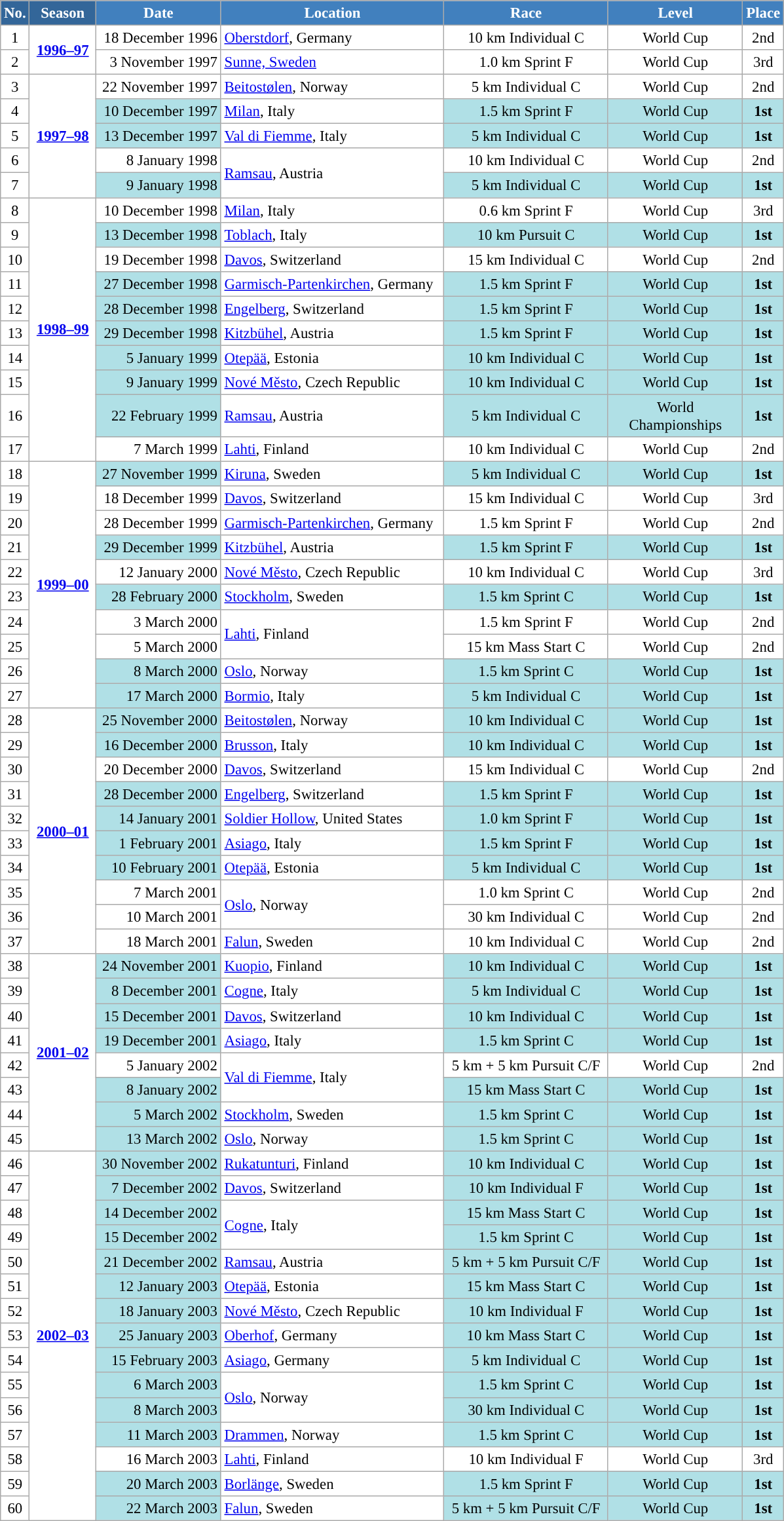<table class="wikitable sortable" style="font-size:95%; text-align:center; border:grey solid 1px; border-collapse:collapse; background:#ffffff;">
<tr style="background:#efefef;">
<th style="background-color:#369; color:white;">No.</th>
<th style="background-color:#369; color:white;">Season</th>
<th style="background-color:#4180be; color:white; width:120px;">Date</th>
<th style="background-color:#4180be; color:white; width:220px;">Location</th>
<th style="background-color:#4180be; color:white; width:160px;">Race</th>
<th style="background-color:#4180be; color:white; width:130px;">Level</th>
<th style="background-color:#4180be; color:white;">Place</th>
</tr>
<tr>
<td align=center>1</td>
<td rowspan=2 align=center><strong> <a href='#'>1996–97</a> </strong></td>
<td align=right>18 December 1996</td>
<td align=left> <a href='#'>Oberstdorf</a>, Germany</td>
<td>10 km Individual C</td>
<td>World Cup</td>
<td>2nd</td>
</tr>
<tr>
<td align=center>2</td>
<td align=right>3 November 1997</td>
<td align=left> <a href='#'>Sunne, Sweden</a></td>
<td>1.0 km Sprint F</td>
<td>World Cup</td>
<td>3rd</td>
</tr>
<tr>
<td align=center>3</td>
<td rowspan=5 align=center><strong> <a href='#'>1997–98</a> </strong></td>
<td align=right>22 November 1997</td>
<td align=left> <a href='#'>Beitostølen</a>, Norway</td>
<td>5 km Individual C</td>
<td>World Cup</td>
<td>2nd</td>
</tr>
<tr>
<td align=center>4</td>
<td bgcolor="#BOEOE6" align=right>10 December 1997</td>
<td align=left> <a href='#'>Milan</a>, Italy</td>
<td bgcolor="#BOEOE6">1.5 km Sprint F</td>
<td bgcolor="#BOEOE6">World Cup</td>
<td bgcolor="#BOEOE6"><strong>1st</strong></td>
</tr>
<tr>
<td align=center>5</td>
<td bgcolor="#BOEOE6" align=right>13 December 1997</td>
<td align=left> <a href='#'>Val di Fiemme</a>, Italy</td>
<td bgcolor="#BOEOE6">5 km Individual C</td>
<td bgcolor="#BOEOE6">World Cup</td>
<td bgcolor="#BOEOE6"><strong>1st</strong></td>
</tr>
<tr>
<td align=center>6</td>
<td align=right>8 January 1998</td>
<td rowspan=2 align=left> <a href='#'> Ramsau</a>, Austria</td>
<td>10 km Individual C</td>
<td>World Cup</td>
<td>2nd</td>
</tr>
<tr>
<td align=center>7</td>
<td bgcolor="#BOEOE6" align=right>9 January 1998</td>
<td bgcolor="#BOEOE6">5 km Individual C</td>
<td bgcolor="#BOEOE6">World Cup</td>
<td bgcolor="#BOEOE6"><strong>1st</strong></td>
</tr>
<tr>
<td align=center>8</td>
<td rowspan=10 align=center><strong> <a href='#'>1998–99</a> </strong></td>
<td align=right>10 December 1998</td>
<td align=left> <a href='#'>Milan</a>, Italy</td>
<td>0.6 km Sprint F</td>
<td>World Cup</td>
<td>3rd</td>
</tr>
<tr>
<td align=center>9</td>
<td bgcolor="#BOEOE6" align=right>13 December 1998</td>
<td align=left> <a href='#'>Toblach</a>, Italy</td>
<td bgcolor="#BOEOE6">10 km Pursuit C</td>
<td bgcolor="#BOEOE6">World Cup</td>
<td bgcolor="#BOEOE6"><strong>1st</strong></td>
</tr>
<tr>
<td align=center>10</td>
<td align=right>19 December 1998</td>
<td align=left> <a href='#'>Davos</a>, Switzerland</td>
<td>15 km Individual C</td>
<td>World Cup</td>
<td>2nd</td>
</tr>
<tr>
<td align=center>11</td>
<td bgcolor="#BOEOE6" align=right>27 December 1998</td>
<td align=left> <a href='#'>Garmisch-Partenkirchen</a>, Germany</td>
<td bgcolor="#BOEOE6">1.5 km Sprint F</td>
<td bgcolor="#BOEOE6">World Cup</td>
<td bgcolor="#BOEOE6"><strong>1st</strong></td>
</tr>
<tr>
<td align=center>12</td>
<td bgcolor="#BOEOE6" align=right>28 December 1998</td>
<td align=left> <a href='#'>Engelberg</a>, Switzerland</td>
<td bgcolor="#BOEOE6">1.5 km Sprint F</td>
<td bgcolor="#BOEOE6">World Cup</td>
<td bgcolor="#BOEOE6"><strong>1st</strong></td>
</tr>
<tr>
<td align=center>13</td>
<td bgcolor="#BOEOE6" align=right>29 December 1998</td>
<td align=left> <a href='#'>Kitzbühel</a>, Austria</td>
<td bgcolor="#BOEOE6">1.5 km Sprint F</td>
<td bgcolor="#BOEOE6">World Cup</td>
<td bgcolor="#BOEOE6"><strong>1st</strong></td>
</tr>
<tr>
<td align=center>14</td>
<td bgcolor="#BOEOE6" align=right>5 January 1999</td>
<td align=left> <a href='#'>Otepää</a>, Estonia</td>
<td bgcolor="#BOEOE6">10 km Individual C</td>
<td bgcolor="#BOEOE6">World Cup</td>
<td bgcolor="#BOEOE6"><strong>1st</strong></td>
</tr>
<tr>
<td align=center>15</td>
<td bgcolor="#BOEOE6" align=right>9 January 1999</td>
<td align=left> <a href='#'>Nové Město</a>, Czech Republic</td>
<td bgcolor="#BOEOE6">10 km Individual C</td>
<td bgcolor="#BOEOE6">World Cup</td>
<td bgcolor="#BOEOE6"><strong>1st</strong></td>
</tr>
<tr>
<td align=center>16</td>
<td bgcolor="#BOEOE6" align=right>22 February 1999</td>
<td align=left> <a href='#'>Ramsau</a>, Austria</td>
<td bgcolor="#BOEOE6">5 km Individual C</td>
<td bgcolor="#BOEOE6">World Championships</td>
<td bgcolor="#BOEOE6"><strong>1st</strong></td>
</tr>
<tr>
<td align=center>17</td>
<td align=right>7 March 1999</td>
<td align=left> <a href='#'>Lahti</a>, Finland</td>
<td>10 km Individual C</td>
<td>World Cup</td>
<td>2nd</td>
</tr>
<tr>
<td align=center>18</td>
<td rowspan=10 align=center><strong><a href='#'>1999–00</a></strong></td>
<td bgcolor="#BOEOE6" align=right>27 November 1999</td>
<td align=left> <a href='#'>Kiruna</a>, Sweden</td>
<td bgcolor="#BOEOE6">5 km Individual C</td>
<td bgcolor="#BOEOE6">World Cup</td>
<td bgcolor="#BOEOE6"><strong>1st</strong></td>
</tr>
<tr>
<td align=center>19</td>
<td align=right>18 December 1999</td>
<td align=left> <a href='#'>Davos</a>, Switzerland</td>
<td>15 km Individual C</td>
<td>World Cup</td>
<td>3rd</td>
</tr>
<tr>
<td align=center>20</td>
<td align=right>28 December 1999</td>
<td align=left> <a href='#'>Garmisch-Partenkirchen</a>, Germany</td>
<td>1.5 km Sprint F</td>
<td>World Cup</td>
<td>2nd</td>
</tr>
<tr>
<td align=center>21</td>
<td bgcolor="#BOEOE6" align=right>29 December 1999</td>
<td align=left> <a href='#'>Kitzbühel</a>, Austria</td>
<td bgcolor="#BOEOE6">1.5 km Sprint F</td>
<td bgcolor="#BOEOE6">World Cup</td>
<td bgcolor="#BOEOE6"><strong>1st</strong></td>
</tr>
<tr>
<td align=center>22</td>
<td align=right>12 January 2000</td>
<td align=left> <a href='#'>Nové Město</a>, Czech Republic</td>
<td>10 km Individual C</td>
<td>World Cup</td>
<td>3rd</td>
</tr>
<tr>
<td align=center>23</td>
<td bgcolor="#BOEOE6" align=right>28 February 2000</td>
<td align=left> <a href='#'>Stockholm</a>, Sweden</td>
<td bgcolor="#BOEOE6">1.5 km Sprint C</td>
<td bgcolor="#BOEOE6">World Cup</td>
<td bgcolor="#BOEOE6"><strong>1st</strong></td>
</tr>
<tr>
<td align=center>24</td>
<td align=right>3 March 2000</td>
<td rowspan=2 align=left> <a href='#'>Lahti</a>, Finland</td>
<td>1.5 km Sprint F</td>
<td>World Cup</td>
<td>2nd</td>
</tr>
<tr>
<td align=center>25</td>
<td align=right>5 March 2000</td>
<td>15 km Mass Start C</td>
<td>World Cup</td>
<td>2nd</td>
</tr>
<tr>
<td align=center>26</td>
<td bgcolor="#BOEOE6" align=right>8 March 2000</td>
<td align=left> <a href='#'>Oslo</a>, Norway</td>
<td bgcolor="#BOEOE6">1.5 km Sprint C</td>
<td bgcolor="#BOEOE6">World Cup</td>
<td bgcolor="#BOEOE6"><strong>1st</strong></td>
</tr>
<tr>
<td align=center>27</td>
<td bgcolor="#BOEOE6" align=right>17 March 2000</td>
<td align=left> <a href='#'>Bormio</a>, Italy</td>
<td bgcolor="#BOEOE6">5 km Individual C</td>
<td bgcolor="#BOEOE6">World Cup</td>
<td bgcolor="#BOEOE6"><strong>1st</strong></td>
</tr>
<tr>
<td align=center>28</td>
<td rowspan=10 align=center><strong><a href='#'>2000–01</a></strong></td>
<td bgcolor="#BOEOE6" align=right>25 November 2000</td>
<td align=left> <a href='#'>Beitostølen</a>, Norway</td>
<td bgcolor="#BOEOE6">10 km Individual C</td>
<td bgcolor="#BOEOE6">World Cup</td>
<td bgcolor="#BOEOE6"><strong>1st</strong></td>
</tr>
<tr>
<td align=center>29</td>
<td bgcolor="#BOEOE6" align=right>16 December 2000</td>
<td align=left> <a href='#'>Brusson</a>, Italy</td>
<td bgcolor="#BOEOE6">10 km Individual C</td>
<td bgcolor="#BOEOE6">World Cup</td>
<td bgcolor="#BOEOE6"><strong>1st</strong></td>
</tr>
<tr>
<td align=center>30</td>
<td align=right>20 December 2000</td>
<td align=left> <a href='#'>Davos</a>, Switzerland</td>
<td>15 km Individual C</td>
<td>World Cup</td>
<td>2nd</td>
</tr>
<tr>
<td align=center>31</td>
<td bgcolor="#BOEOE6" align=right>28 December 2000</td>
<td align=left> <a href='#'>Engelberg</a>, Switzerland</td>
<td bgcolor="#BOEOE6">1.5 km Sprint F</td>
<td bgcolor="#BOEOE6">World Cup</td>
<td bgcolor="#BOEOE6"><strong>1st</strong></td>
</tr>
<tr>
<td align=center>32</td>
<td bgcolor="#BOEOE6" align=right>14 January 2001</td>
<td align=left> <a href='#'>Soldier Hollow</a>, United States</td>
<td bgcolor="#BOEOE6">1.0 km Sprint F</td>
<td bgcolor="#BOEOE6">World Cup</td>
<td bgcolor="#BOEOE6"><strong>1st</strong></td>
</tr>
<tr>
<td align=center>33</td>
<td bgcolor="#BOEOE6" align=right>1 February 2001</td>
<td align=left> <a href='#'>Asiago</a>, Italy</td>
<td bgcolor="#BOEOE6">1.5 km Sprint F</td>
<td bgcolor="#BOEOE6">World Cup</td>
<td bgcolor="#BOEOE6"><strong>1st</strong></td>
</tr>
<tr>
<td align=center>34</td>
<td bgcolor="#BOEOE6" align=right>10 February 2001</td>
<td align=left> <a href='#'>Otepää</a>, Estonia</td>
<td bgcolor="#BOEOE6">5 km Individual C</td>
<td bgcolor="#BOEOE6">World Cup</td>
<td bgcolor="#BOEOE6"><strong>1st</strong></td>
</tr>
<tr>
<td align=center>35</td>
<td align=right>7 March 2001</td>
<td rowspan=2 align=left> <a href='#'>Oslo</a>, Norway</td>
<td>1.0 km Sprint C</td>
<td>World Cup</td>
<td>2nd</td>
</tr>
<tr>
<td align=center>36</td>
<td align=right>10 March 2001</td>
<td>30 km Individual C</td>
<td>World Cup</td>
<td>2nd</td>
</tr>
<tr>
<td align=center>37</td>
<td align=right>18 March 2001</td>
<td align=left> <a href='#'>Falun</a>, Sweden</td>
<td>10 km Individual C</td>
<td>World Cup</td>
<td>2nd</td>
</tr>
<tr>
<td align=center>38</td>
<td rowspan=8 align=center><strong><a href='#'>2001–02</a></strong></td>
<td bgcolor="#BOEOE6" align=right>24 November 2001</td>
<td align=left> <a href='#'>Kuopio</a>, Finland</td>
<td bgcolor="#BOEOE6">10 km Individual C</td>
<td bgcolor="#BOEOE6">World Cup</td>
<td bgcolor="#BOEOE6"><strong>1st</strong></td>
</tr>
<tr>
<td align=center>39</td>
<td bgcolor="#BOEOE6" align=right>8 December 2001</td>
<td align=left> <a href='#'>Cogne</a>, Italy</td>
<td bgcolor="#BOEOE6">5 km Individual C</td>
<td bgcolor="#BOEOE6">World Cup</td>
<td bgcolor="#BOEOE6"><strong>1st</strong></td>
</tr>
<tr>
<td align=center>40</td>
<td bgcolor="#BOEOE6" align=right>15 December 2001</td>
<td align=left> <a href='#'>Davos</a>, Switzerland</td>
<td bgcolor="#BOEOE6">10 km Individual C</td>
<td bgcolor="#BOEOE6">World Cup</td>
<td bgcolor="#BOEOE6"><strong>1st</strong></td>
</tr>
<tr>
<td align=center>41</td>
<td bgcolor="#BOEOE6" align=right>19 December 2001</td>
<td align=left> <a href='#'>Asiago</a>, Italy</td>
<td bgcolor="#BOEOE6">1.5 km Sprint C</td>
<td bgcolor="#BOEOE6">World Cup</td>
<td bgcolor="#BOEOE6"><strong>1st</strong></td>
</tr>
<tr>
<td align=center>42</td>
<td align=right>5 January 2002</td>
<td rowspan=2 align=left> <a href='#'>Val di Fiemme</a>, Italy</td>
<td>5 km + 5 km Pursuit C/F</td>
<td>World Cup</td>
<td>2nd</td>
</tr>
<tr>
<td align=center>43</td>
<td bgcolor="#BOEOE6" align=right>8 January 2002</td>
<td bgcolor="#BOEOE6">15 km Mass Start C</td>
<td bgcolor="#BOEOE6">World Cup</td>
<td bgcolor="#BOEOE6"><strong>1st</strong></td>
</tr>
<tr>
<td align=center>44</td>
<td bgcolor="#BOEOE6" align=right>5 March 2002</td>
<td align=left> <a href='#'>Stockholm</a>, Sweden</td>
<td bgcolor="#BOEOE6">1.5 km Sprint C</td>
<td bgcolor="#BOEOE6">World Cup</td>
<td bgcolor="#BOEOE6"><strong>1st</strong></td>
</tr>
<tr>
<td align=center>45</td>
<td bgcolor="#BOEOE6" align=right>13 March 2002</td>
<td align=left> <a href='#'>Oslo</a>, Norway</td>
<td bgcolor="#BOEOE6">1.5 km Sprint C</td>
<td bgcolor="#BOEOE6">World Cup</td>
<td bgcolor="#BOEOE6"><strong>1st</strong></td>
</tr>
<tr>
<td align=center>46</td>
<td rowspan=15 align=center><strong><a href='#'>2002–03</a></strong></td>
<td bgcolor="#BOEOE6" align=right>30 November 2002</td>
<td align=left> <a href='#'>Rukatunturi</a>, Finland</td>
<td bgcolor="#BOEOE6">10 km Individual C</td>
<td bgcolor="#BOEOE6">World Cup</td>
<td bgcolor="#BOEOE6"><strong>1st</strong></td>
</tr>
<tr>
<td align=center>47</td>
<td bgcolor="#BOEOE6" align=right>7 December 2002</td>
<td align=left> <a href='#'>Davos</a>, Switzerland</td>
<td bgcolor="#BOEOE6">10 km Individual F</td>
<td bgcolor="#BOEOE6">World Cup</td>
<td bgcolor="#BOEOE6"><strong>1st</strong></td>
</tr>
<tr>
<td align=center>48</td>
<td bgcolor="#BOEOE6" align=right>14 December 2002</td>
<td rowspan=2 align=left> <a href='#'>Cogne</a>, Italy</td>
<td bgcolor="#BOEOE6">15 km Mass Start C</td>
<td bgcolor="#BOEOE6">World Cup</td>
<td bgcolor="#BOEOE6"><strong>1st</strong></td>
</tr>
<tr>
<td align=center>49</td>
<td bgcolor="#BOEOE6" align=right>15 December 2002</td>
<td bgcolor="#BOEOE6">1.5 km Sprint C</td>
<td bgcolor="#BOEOE6">World Cup</td>
<td bgcolor="#BOEOE6"><strong>1st</strong></td>
</tr>
<tr>
<td align=center>50</td>
<td bgcolor="#BOEOE6" align=right>21 December 2002</td>
<td align=left> <a href='#'>Ramsau</a>, Austria</td>
<td bgcolor="#BOEOE6">5 km + 5 km Pursuit C/F</td>
<td bgcolor="#BOEOE6">World Cup</td>
<td bgcolor="#BOEOE6"><strong>1st</strong></td>
</tr>
<tr>
<td align=center>51</td>
<td bgcolor="#BOEOE6" align=right>12 January 2003</td>
<td align=left> <a href='#'>Otepää</a>, Estonia</td>
<td bgcolor="#BOEOE6">15 km Mass Start C</td>
<td bgcolor="#BOEOE6">World Cup</td>
<td bgcolor="#BOEOE6"><strong>1st</strong></td>
</tr>
<tr>
<td align=center>52</td>
<td bgcolor="#BOEOE6" align=right>18 January 2003</td>
<td align=left> <a href='#'>Nové Město</a>, Czech Republic</td>
<td bgcolor="#BOEOE6">10 km Individual F</td>
<td bgcolor="#BOEOE6">World Cup</td>
<td bgcolor="#BOEOE6"><strong>1st</strong></td>
</tr>
<tr>
<td align=center>53</td>
<td bgcolor="#BOEOE6" align=right>25 January 2003</td>
<td align=left> <a href='#'>Oberhof</a>, Germany</td>
<td bgcolor="#BOEOE6">10 km Mass Start C</td>
<td bgcolor="#BOEOE6">World Cup</td>
<td bgcolor="#BOEOE6"><strong>1st</strong></td>
</tr>
<tr>
<td align=center>54</td>
<td bgcolor="#BOEOE6" align=right>15 February 2003</td>
<td align=left> <a href='#'>Asiago</a>, Germany</td>
<td bgcolor="#BOEOE6">5 km Individual C</td>
<td bgcolor="#BOEOE6">World Cup</td>
<td bgcolor="#BOEOE6"><strong>1st</strong></td>
</tr>
<tr>
<td align=center>55</td>
<td bgcolor="#BOEOE6" align=right>6 March 2003</td>
<td rowspan=2 align=left> <a href='#'>Oslo</a>, Norway</td>
<td bgcolor="#BOEOE6">1.5 km Sprint C</td>
<td bgcolor="#BOEOE6">World Cup</td>
<td bgcolor="#BOEOE6"><strong>1st</strong></td>
</tr>
<tr>
<td align=center>56</td>
<td bgcolor="#BOEOE6" align=right>8 March 2003</td>
<td bgcolor="#BOEOE6">30 km Individual C</td>
<td bgcolor="#BOEOE6">World Cup</td>
<td bgcolor="#BOEOE6"><strong>1st</strong></td>
</tr>
<tr>
<td align=center>57</td>
<td bgcolor="#BOEOE6" align=right>11 March 2003</td>
<td align=left> <a href='#'>Drammen</a>, Norway</td>
<td bgcolor="#BOEOE6">1.5 km Sprint C</td>
<td bgcolor="#BOEOE6">World Cup</td>
<td bgcolor="#BOEOE6"><strong>1st</strong></td>
</tr>
<tr>
<td align=center>58</td>
<td align=right>16 March 2003</td>
<td align=left> <a href='#'>Lahti</a>, Finland</td>
<td>10 km Individual F</td>
<td>World Cup</td>
<td>3rd</td>
</tr>
<tr>
<td align=center>59</td>
<td bgcolor="#BOEOE6" align=right>20 March 2003</td>
<td align=left> <a href='#'>Borlänge</a>, Sweden</td>
<td bgcolor="#BOEOE6">1.5 km Sprint F</td>
<td bgcolor="#BOEOE6">World Cup</td>
<td bgcolor="#BOEOE6"><strong>1st</strong></td>
</tr>
<tr>
<td align=center>60</td>
<td bgcolor="#BOEOE6" align=right>22 March 2003</td>
<td align=left> <a href='#'>Falun</a>, Sweden</td>
<td bgcolor="#BOEOE6">5 km + 5 km Pursuit C/F</td>
<td bgcolor="#BOEOE6">World Cup</td>
<td bgcolor="#BOEOE6"><strong>1st</strong></td>
</tr>
</table>
